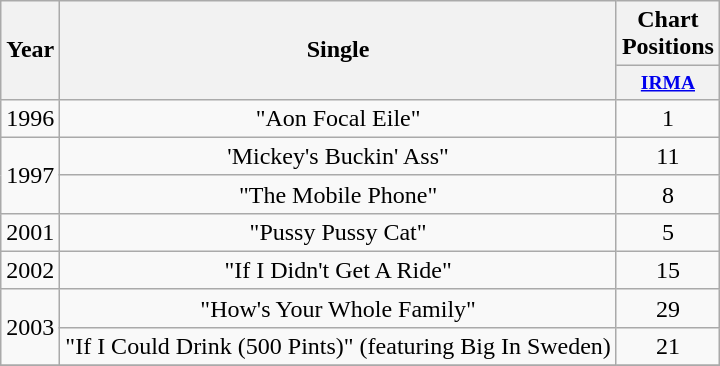<table class="wikitable" style="text-align:center;">
<tr>
<th rowspan="2">Year</th>
<th rowspan="2">Single</th>
<th colspan="1">Chart Positions</th>
</tr>
<tr style="font-size:small;">
<th width="40"><a href='#'>IRMA</a></th>
</tr>
<tr>
<td rowspan="1">1996</td>
<td>"Aon Focal Eile"</td>
<td>1</td>
</tr>
<tr>
<td rowspan="2">1997</td>
<td>'Mickey's Buckin' Ass"</td>
<td>11</td>
</tr>
<tr>
<td>"The Mobile Phone"</td>
<td>8</td>
</tr>
<tr>
<td>2001</td>
<td>"Pussy Pussy Cat"</td>
<td>5</td>
</tr>
<tr>
<td>2002</td>
<td>"If I Didn't Get A Ride"</td>
<td>15</td>
</tr>
<tr>
<td rowspan="2">2003</td>
<td>"How's Your Whole Family"</td>
<td>29</td>
</tr>
<tr>
<td>"If I Could Drink (500 Pints)" (featuring Big In Sweden)</td>
<td>21</td>
</tr>
<tr>
</tr>
</table>
